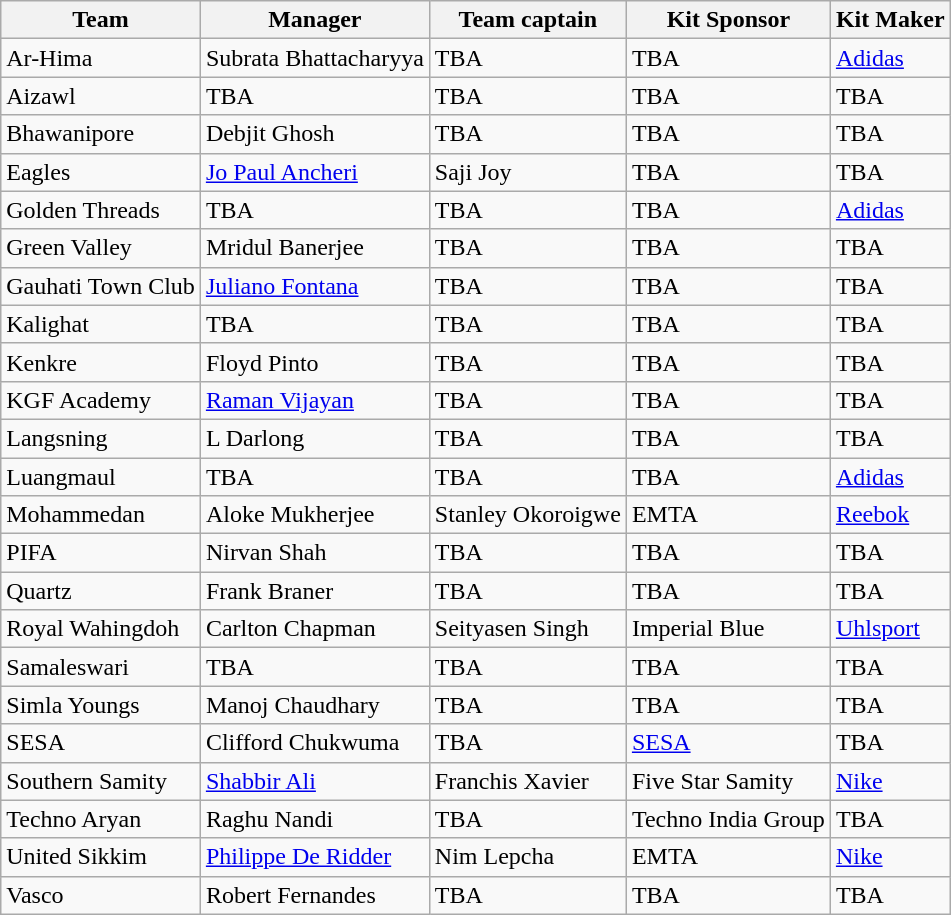<table class="wikitable sortable" style="text-align: left;">
<tr>
<th>Team</th>
<th>Manager</th>
<th>Team captain</th>
<th>Kit Sponsor</th>
<th>Kit Maker</th>
</tr>
<tr>
<td>Ar-Hima</td>
<td> Subrata Bhattacharyya</td>
<td>TBA</td>
<td>TBA</td>
<td><a href='#'>Adidas</a></td>
</tr>
<tr>
<td>Aizawl</td>
<td>TBA</td>
<td>TBA</td>
<td>TBA</td>
<td>TBA</td>
</tr>
<tr>
<td>Bhawanipore</td>
<td> Debjit Ghosh</td>
<td>TBA</td>
<td>TBA</td>
<td>TBA</td>
</tr>
<tr>
<td>Eagles</td>
<td> <a href='#'>Jo Paul Ancheri</a></td>
<td> Saji Joy</td>
<td>TBA</td>
<td>TBA</td>
</tr>
<tr>
<td>Golden Threads</td>
<td>TBA</td>
<td>TBA</td>
<td>TBA</td>
<td><a href='#'>Adidas</a></td>
</tr>
<tr>
<td>Green Valley</td>
<td> Mridul Banerjee</td>
<td>TBA</td>
<td>TBA</td>
<td>TBA</td>
</tr>
<tr>
<td>Gauhati Town Club</td>
<td> <a href='#'>Juliano Fontana</a></td>
<td>TBA</td>
<td>TBA</td>
<td>TBA</td>
</tr>
<tr>
<td>Kalighat</td>
<td>TBA</td>
<td>TBA</td>
<td>TBA</td>
<td>TBA</td>
</tr>
<tr>
<td>Kenkre</td>
<td> Floyd Pinto</td>
<td>TBA</td>
<td>TBA</td>
<td>TBA</td>
</tr>
<tr>
<td>KGF Academy</td>
<td> <a href='#'>Raman Vijayan</a></td>
<td>TBA</td>
<td>TBA</td>
<td>TBA</td>
</tr>
<tr>
<td>Langsning</td>
<td> L Darlong</td>
<td>TBA</td>
<td>TBA</td>
<td>TBA</td>
</tr>
<tr>
<td>Luangmaul</td>
<td>TBA</td>
<td>TBA</td>
<td>TBA</td>
<td><a href='#'>Adidas</a></td>
</tr>
<tr>
<td>Mohammedan</td>
<td> Aloke Mukherjee</td>
<td> Stanley Okoroigwe</td>
<td>EMTA</td>
<td><a href='#'>Reebok</a></td>
</tr>
<tr>
<td>PIFA</td>
<td> Nirvan Shah</td>
<td>TBA</td>
<td>TBA</td>
<td>TBA</td>
</tr>
<tr>
<td>Quartz</td>
<td>Frank Braner</td>
<td>TBA</td>
<td>TBA</td>
<td>TBA</td>
</tr>
<tr>
<td>Royal Wahingdoh</td>
<td> Carlton Chapman</td>
<td> Seityasen Singh</td>
<td>Imperial Blue</td>
<td><a href='#'>Uhlsport</a></td>
</tr>
<tr>
<td>Samaleswari</td>
<td>TBA</td>
<td>TBA</td>
<td>TBA</td>
<td>TBA</td>
</tr>
<tr>
<td>Simla Youngs</td>
<td> Manoj Chaudhary</td>
<td>TBA</td>
<td>TBA</td>
<td>TBA</td>
</tr>
<tr>
<td>SESA</td>
<td> Clifford Chukwuma</td>
<td>TBA</td>
<td><a href='#'>SESA</a></td>
<td>TBA</td>
</tr>
<tr>
<td>Southern Samity</td>
<td> <a href='#'>Shabbir Ali</a></td>
<td> Franchis Xavier</td>
<td>Five Star Samity</td>
<td><a href='#'>Nike</a></td>
</tr>
<tr>
<td>Techno Aryan</td>
<td> Raghu Nandi</td>
<td>TBA</td>
<td>Techno India Group</td>
<td>TBA</td>
</tr>
<tr>
<td>United Sikkim</td>
<td> <a href='#'>Philippe De Ridder</a></td>
<td> Nim Lepcha</td>
<td>EMTA</td>
<td><a href='#'>Nike</a></td>
</tr>
<tr>
<td>Vasco</td>
<td> Robert Fernandes</td>
<td>TBA</td>
<td>TBA</td>
<td>TBA</td>
</tr>
</table>
